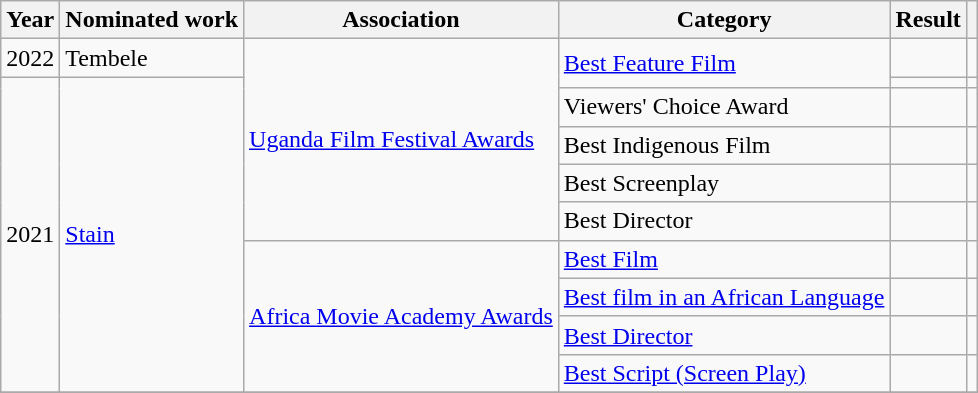<table class="wikitable">
<tr>
<th>Year</th>
<th>Nominated work</th>
<th>Association</th>
<th>Category</th>
<th>Result</th>
<th></th>
</tr>
<tr>
<td align="center">2022</td>
<td>Tembele</td>
<td rowspan="6"><a href='#'>Uganda Film Festival Awards</a></td>
<td rowspan="2"><a href='#'>Best Feature Film</a></td>
<td></td>
<td></td>
</tr>
<tr>
<td rowspan="9" align="center">2021</td>
<td rowspan="9"><a href='#'>Stain</a></td>
<td></td>
<td style="text-align:center"></td>
</tr>
<tr>
<td>Viewers' Choice Award</td>
<td></td>
<td style="text-align:center"></td>
</tr>
<tr>
<td>Best Indigenous Film</td>
<td></td>
<td style="text-align:center"></td>
</tr>
<tr>
<td>Best Screenplay</td>
<td></td>
<td style="text-align:center"></td>
</tr>
<tr>
<td>Best Director</td>
<td></td>
<td style="text-align:center"></td>
</tr>
<tr>
<td rowspan="4"><a href='#'>Africa Movie Academy Awards</a></td>
<td><a href='#'>Best Film</a></td>
<td></td>
<td style="text-align:center"></td>
</tr>
<tr>
<td><a href='#'>Best film in an African Language</a></td>
<td></td>
<td style="text-align:center"></td>
</tr>
<tr>
<td><a href='#'>Best Director</a></td>
<td></td>
<td></td>
</tr>
<tr>
<td><a href='#'>Best Script (Screen Play)</a></td>
<td></td>
<td style="text-align:center"></td>
</tr>
<tr>
</tr>
</table>
